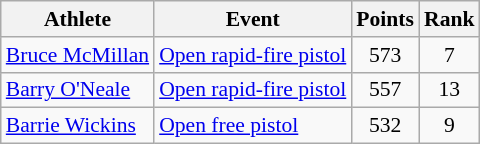<table class="wikitable" style="font-size:90%;">
<tr>
<th>Athlete</th>
<th>Event</th>
<th>Points</th>
<th>Rank</th>
</tr>
<tr align=center>
<td align=left><a href='#'>Bruce McMillan</a></td>
<td align=left><a href='#'>Open rapid-fire pistol</a></td>
<td>573</td>
<td>7</td>
</tr>
<tr align=center>
<td align=left><a href='#'>Barry O'Neale</a></td>
<td align=left><a href='#'>Open rapid-fire pistol</a></td>
<td>557</td>
<td>13</td>
</tr>
<tr align=center>
<td align=left><a href='#'>Barrie Wickins</a></td>
<td align=left><a href='#'>Open free pistol</a></td>
<td>532</td>
<td>9</td>
</tr>
</table>
